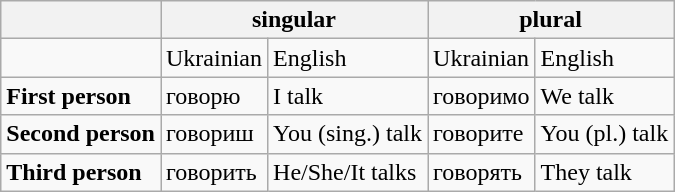<table class="wikitable" align="center">
<tr>
<th></th>
<th colspan="2">singular</th>
<th colspan="2">plural</th>
</tr>
<tr>
<td></td>
<td>Ukrainian</td>
<td>English</td>
<td>Ukrainian</td>
<td>English</td>
</tr>
<tr>
<td><strong>First person</strong></td>
<td>говорю</td>
<td>I talk</td>
<td>говоримо</td>
<td>We talk</td>
</tr>
<tr>
<td><strong>Second person</strong></td>
<td>говориш</td>
<td>You (sing.) talk</td>
<td>говорите</td>
<td>You (pl.) talk</td>
</tr>
<tr>
<td><strong>Third person</strong></td>
<td>говорить</td>
<td>He/She/It talks</td>
<td>говорять</td>
<td>They talk</td>
</tr>
</table>
